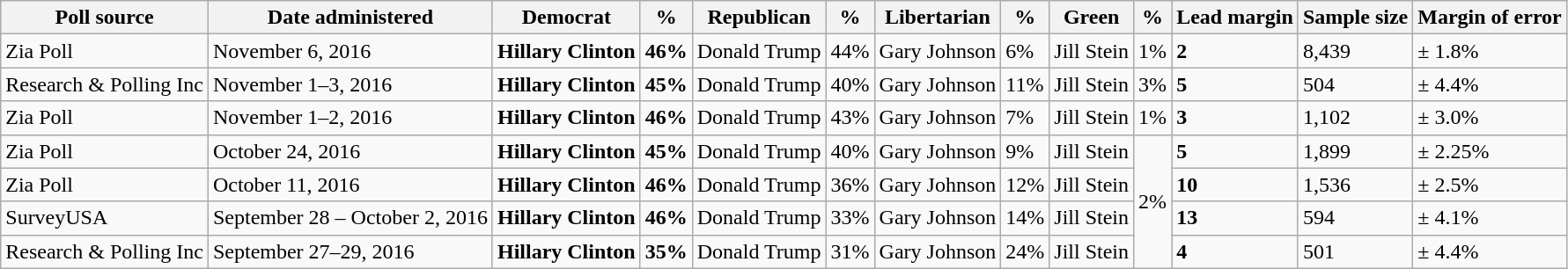<table class="wikitable">
<tr valign=bottom>
<th>Poll source</th>
<th>Date administered</th>
<th>Democrat</th>
<th>%</th>
<th>Republican</th>
<th>%</th>
<th>Libertarian</th>
<th>%</th>
<th>Green</th>
<th>%</th>
<th>Lead margin</th>
<th>Sample size</th>
<th>Margin of error</th>
</tr>
<tr>
<td>Zia Poll</td>
<td>November 6, 2016</td>
<td><strong>Hillary Clinton</strong></td>
<td><strong>46%</strong></td>
<td>Donald Trump</td>
<td>44%</td>
<td>Gary Johnson</td>
<td>6%</td>
<td>Jill Stein</td>
<td>1%</td>
<td><strong>2</strong></td>
<td>8,439</td>
<td>± 1.8%</td>
</tr>
<tr>
<td>Research & Polling Inc</td>
<td>November 1–3, 2016</td>
<td><strong>Hillary Clinton</strong></td>
<td><strong>45%</strong></td>
<td>Donald Trump</td>
<td>40%</td>
<td>Gary Johnson</td>
<td>11%</td>
<td>Jill Stein</td>
<td>3%</td>
<td><strong>5</strong></td>
<td>504</td>
<td>± 4.4%</td>
</tr>
<tr>
<td>Zia Poll</td>
<td>November 1–2, 2016</td>
<td><strong>Hillary Clinton</strong></td>
<td><strong>46%</strong></td>
<td>Donald Trump</td>
<td>43%</td>
<td>Gary Johnson</td>
<td>7%</td>
<td>Jill Stein</td>
<td>1%</td>
<td><strong>3</strong></td>
<td>1,102</td>
<td>± 3.0%</td>
</tr>
<tr>
<td>Zia Poll</td>
<td>October 24, 2016</td>
<td><strong>Hillary Clinton</strong></td>
<td><strong>45%</strong></td>
<td>Donald Trump</td>
<td>40%</td>
<td>Gary Johnson</td>
<td>9%</td>
<td>Jill Stein</td>
<td rowspan="4">2%</td>
<td><strong>5</strong></td>
<td>1,899</td>
<td>± 2.25%</td>
</tr>
<tr>
<td>Zia Poll</td>
<td>October 11, 2016</td>
<td><strong>Hillary Clinton</strong></td>
<td><strong>46%</strong></td>
<td>Donald Trump</td>
<td>36%</td>
<td>Gary Johnson</td>
<td>12%</td>
<td>Jill Stein</td>
<td><strong>10</strong></td>
<td>1,536</td>
<td>± 2.5%</td>
</tr>
<tr>
<td>SurveyUSA</td>
<td>September 28 – October 2, 2016</td>
<td><strong>Hillary Clinton</strong></td>
<td><strong>46%</strong></td>
<td>Donald Trump</td>
<td>33%</td>
<td>Gary Johnson</td>
<td>14%</td>
<td>Jill Stein</td>
<td><strong>13</strong></td>
<td>594</td>
<td>± 4.1%</td>
</tr>
<tr>
<td>Research & Polling Inc</td>
<td>September 27–29, 2016</td>
<td><strong>Hillary Clinton</strong></td>
<td><strong>35%</strong></td>
<td>Donald Trump</td>
<td>31%</td>
<td>Gary Johnson</td>
<td>24%</td>
<td>Jill Stein</td>
<td><strong>4</strong></td>
<td>501</td>
<td>± 4.4%</td>
</tr>
</table>
